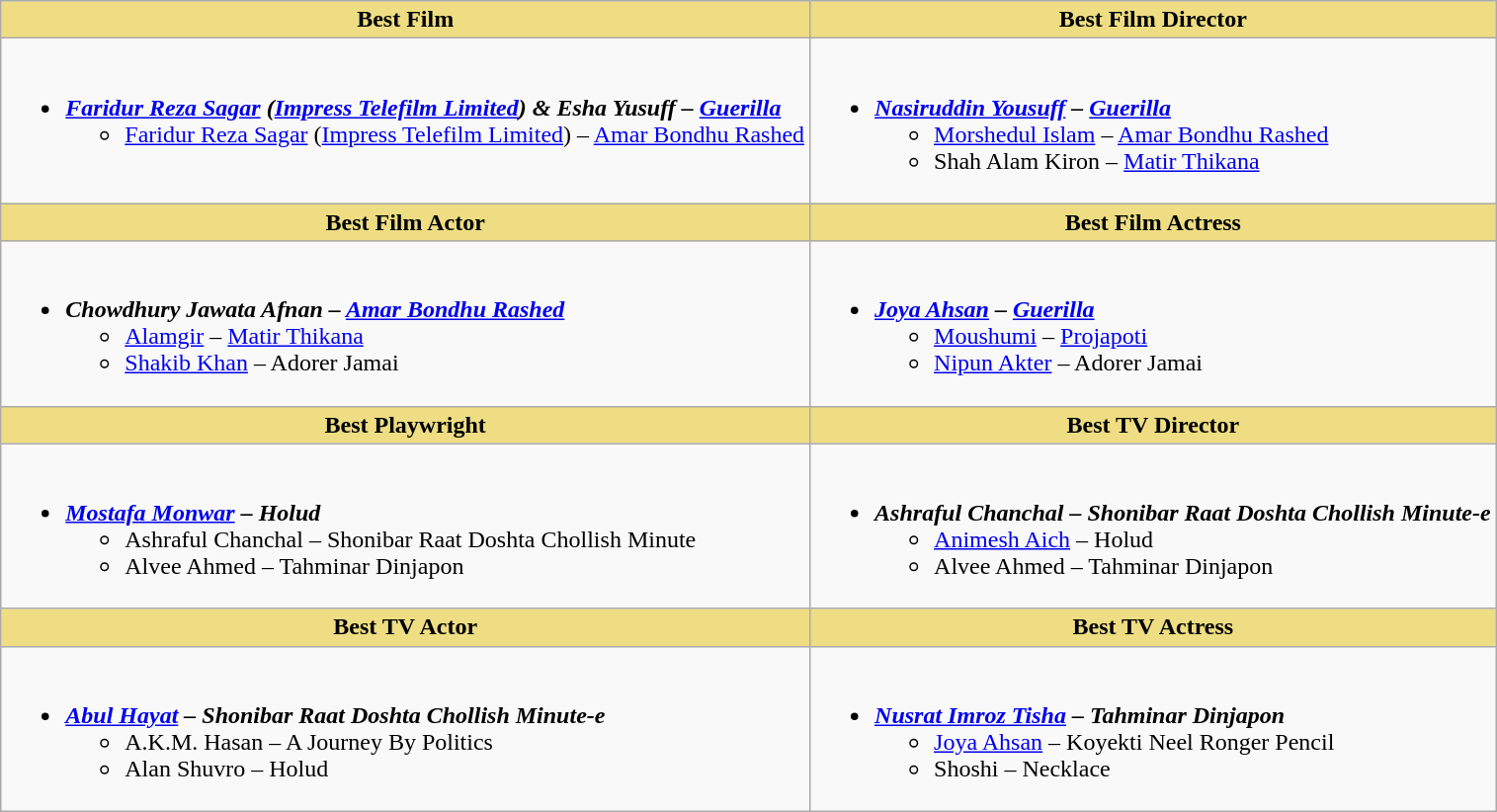<table class="wikitable">
<tr>
<th style="background:#EEDD82;">Best Film</th>
<th style="background:#EEDD82;">Best Film Director</th>
</tr>
<tr>
<td valign="top"><br><ul><li><strong><em><a href='#'>Faridur Reza Sagar</a> (<a href='#'>Impress Telefilm Limited</a>) & Esha Yusuff – <a href='#'>Guerilla</a></em></strong><ul><li><a href='#'>Faridur Reza Sagar</a> (<a href='#'>Impress Telefilm Limited</a>) – <a href='#'>Amar Bondhu Rashed</a></li></ul></li></ul></td>
<td valign="top"><br><ul><li><strong><em><a href='#'>Nasiruddin Yousuff</a> – <a href='#'>Guerilla</a></em></strong><ul><li><a href='#'>Morshedul Islam</a> – <a href='#'>Amar Bondhu Rashed</a></li><li>Shah Alam Kiron – <a href='#'>Matir Thikana</a></li></ul></li></ul></td>
</tr>
<tr>
<th style="background:#EEDD82;">Best Film Actor</th>
<th style="background:#EEDD82;">Best Film Actress</th>
</tr>
<tr>
<td><br><ul><li><strong><em>Chowdhury Jawata Afnan – <a href='#'>Amar Bondhu Rashed</a></em></strong><ul><li><a href='#'>Alamgir</a> – <a href='#'>Matir Thikana</a></li><li><a href='#'>Shakib Khan</a> – Adorer Jamai</li></ul></li></ul></td>
<td><br><ul><li><strong><em><a href='#'>Joya Ahsan</a> – <a href='#'>Guerilla</a></em></strong><ul><li><a href='#'>Moushumi</a> – <a href='#'>Projapoti</a></li><li><a href='#'>Nipun Akter</a> – Adorer Jamai</li></ul></li></ul></td>
</tr>
<tr>
<th style="background:#EEDD82;">Best Playwright</th>
<th style="background:#EEDD82;">Best TV Director</th>
</tr>
<tr>
<td><br><ul><li><strong><em><a href='#'>Mostafa Monwar</a> – Holud</em></strong><ul><li>Ashraful Chanchal – Shonibar Raat Doshta Chollish Minute</li><li>Alvee Ahmed – Tahminar Dinjapon</li></ul></li></ul></td>
<td><br><ul><li><strong><em>Ashraful Chanchal – Shonibar Raat Doshta Chollish Minute-e</em></strong><ul><li><a href='#'>Animesh Aich</a> – Holud</li><li>Alvee Ahmed – Tahminar Dinjapon</li></ul></li></ul></td>
</tr>
<tr>
<th style="background:#EEDD82;">Best TV Actor</th>
<th style="background:#EEDD82;">Best TV Actress</th>
</tr>
<tr>
<td><br><ul><li><strong><em><a href='#'>Abul Hayat</a> – Shonibar Raat Doshta Chollish Minute-e</em></strong><ul><li>A.K.M. Hasan – A Journey By Politics</li><li>Alan Shuvro – Holud</li></ul></li></ul></td>
<td><br><ul><li><strong><em><a href='#'>Nusrat Imroz Tisha</a> – Tahminar Dinjapon</em></strong><ul><li><a href='#'>Joya Ahsan</a> – Koyekti Neel Ronger Pencil</li><li>Shoshi – Necklace</li></ul></li></ul></td>
</tr>
</table>
